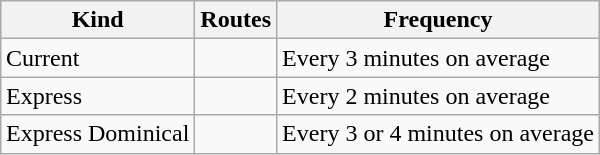<table class="wikitable" style="margin-left: auto; margin-right: auto; border: none;">
<tr>
<th>Kind</th>
<th>Routes</th>
<th>Frequency</th>
</tr>
<tr>
<td>Current</td>
<td>  </td>
<td>Every 3 minutes on average</td>
</tr>
<tr>
<td>Express</td>
<td>   </td>
<td>Every 2 minutes on average</td>
</tr>
<tr>
<td>Express Dominical</td>
<td></td>
<td>Every 3 or 4 minutes on average</td>
</tr>
</table>
